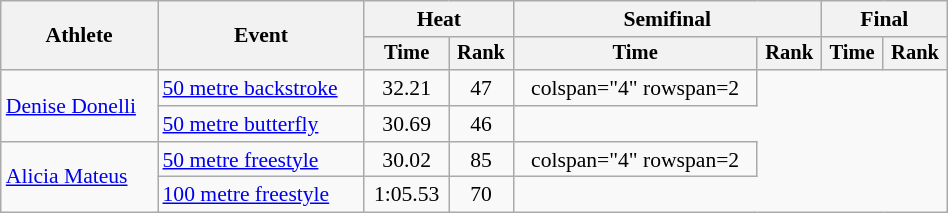<table class="wikitable" style="text-align:center; font-size:90%; width:50%;">
<tr>
<th rowspan="2">Athlete</th>
<th rowspan="2">Event</th>
<th colspan="2">Heat</th>
<th colspan="2">Semifinal</th>
<th colspan="2">Final</th>
</tr>
<tr style="font-size:95%">
<th>Time</th>
<th>Rank</th>
<th>Time</th>
<th>Rank</th>
<th>Time</th>
<th>Rank</th>
</tr>
<tr>
<td align=left rowspan=2><a href='#'>Denise Donelli</a></td>
<td align=left><a href='#'>50 metre backstroke</a></td>
<td>32.21</td>
<td>47</td>
<td>colspan="4" rowspan=2</td>
</tr>
<tr>
<td align=left><a href='#'>50 metre butterfly</a></td>
<td>30.69</td>
<td>46</td>
</tr>
<tr>
<td align=left rowspan=2><a href='#'>Alicia Mateus</a></td>
<td align=left><a href='#'>50 metre freestyle</a></td>
<td>30.02</td>
<td>85</td>
<td>colspan="4" rowspan=2</td>
</tr>
<tr>
<td align=left><a href='#'>100 metre freestyle</a></td>
<td>1:05.53</td>
<td>70</td>
</tr>
</table>
